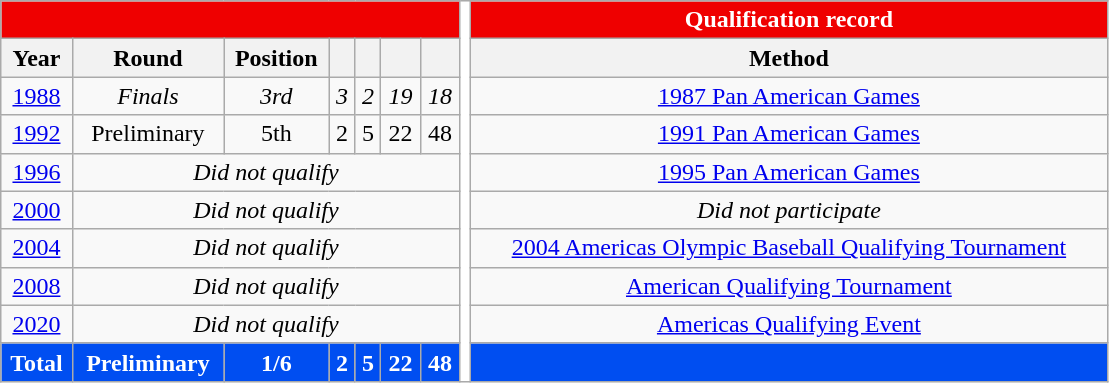<table class="wikitable" style="text-align: center;">
<tr>
<th style="background:#EF0000;" colspan="7"><a href='#'></a> </th>
<th style="background:white; width:1%;" rowspan="10"></th>
<th style="background:#EF0000; color:#FFFFFF;" colspan="5">Qualification record</th>
</tr>
<tr>
<th>Year</th>
<th>Round</th>
<th>Position</th>
<th></th>
<th></th>
<th></th>
<th></th>
<th>Method</th>
</tr>
<tr>
<td> <a href='#'>1988</a></td>
<td><em>Finals</em></td>
<td><em>3rd</em></td>
<td><em>3</em></td>
<td><em>2</em></td>
<td><em>19</em></td>
<td><em>18</em></td>
<td> <a href='#'>1987 Pan American Games</a></td>
</tr>
<tr>
<td> <a href='#'>1992</a></td>
<td>Preliminary</td>
<td>5th</td>
<td>2</td>
<td>5</td>
<td>22</td>
<td>48</td>
<td> <a href='#'>1991 Pan American Games</a></td>
</tr>
<tr>
<td> <a href='#'>1996</a></td>
<td colspan=6><em>Did not qualify</em></td>
<td> <a href='#'>1995 Pan American Games</a></td>
</tr>
<tr>
<td> <a href='#'>2000</a></td>
<td colspan=6><em>Did not qualify</em></td>
<td><em>Did not participate</em></td>
</tr>
<tr>
<td> <a href='#'>2004</a></td>
<td colspan=6><em>Did not qualify</em></td>
<td><a href='#'>2004 Americas Olympic Baseball Qualifying Tournament</a></td>
</tr>
<tr>
<td> <a href='#'>2008</a></td>
<td colspan=6><em>Did not qualify</em></td>
<td><a href='#'>American Qualifying Tournament</a></td>
</tr>
<tr>
<td> <a href='#'>2020</a></td>
<td colspan=6><em>Did not qualify</em></td>
<td><a href='#'>Americas Qualifying Event</a></td>
</tr>
<tr>
<th style="color:white; background:#004EF1;">Total </th>
<th style="color:white; background:#004EF1;">Preliminary</th>
<th style="color:white; background:#004EF1;">1/6</th>
<th style="color:white; background:#004EF1;">2</th>
<th style="color:white; background:#004EF1;">5</th>
<th style="color:white; background:#004EF1;">22</th>
<th style="color:white; background:#004EF1;">48</th>
<th style="color:white; background:#004EF1;"></th>
</tr>
</table>
